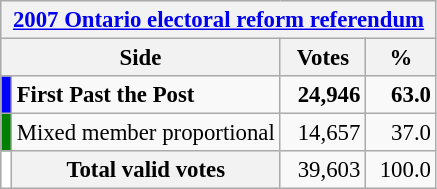<table class="wikitable" style="font-size: 95%; clear:both">
<tr style="background-color:#E9E9E9">
<th colspan=4><a href='#'>2007 Ontario electoral reform referendum</a></th>
</tr>
<tr style="background-color:#E9E9E9">
<th colspan=2 style="width: 130px">Side</th>
<th style="width: 50px">Votes</th>
<th style="width: 40px">%</th>
</tr>
<tr>
<td bgcolor="blue"></td>
<td><strong>First Past the Post</strong></td>
<td style="text-align:right;"><strong>24,946</strong></td>
<td style="text-align:right;"><strong>63.0</strong></td>
</tr>
<tr>
<td bgcolor="green"></td>
<td>Mixed member proportional</td>
<td style="text-align:right;">14,657</td>
<td style="text-align:right;">37.0</td>
</tr>
<tr>
<td bgcolor="white"></td>
<th>Total valid votes</th>
<td style="text-align:right;">39,603</td>
<td style="text-align:right;">100.0</td>
</tr>
</table>
